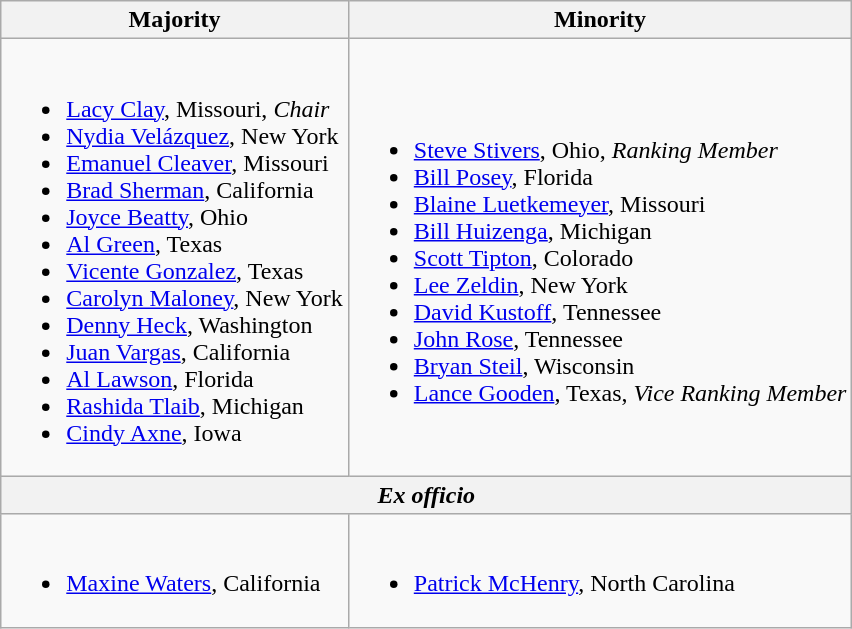<table class=wikitable>
<tr>
<th>Majority</th>
<th>Minority</th>
</tr>
<tr>
<td><br><ul><li><a href='#'>Lacy Clay</a>, Missouri, <em>Chair</em></li><li><a href='#'>Nydia Velázquez</a>, New York</li><li><a href='#'>Emanuel Cleaver</a>, Missouri</li><li><a href='#'>Brad Sherman</a>, California</li><li><a href='#'>Joyce Beatty</a>, Ohio</li><li><a href='#'>Al Green</a>, Texas</li><li><a href='#'>Vicente Gonzalez</a>, Texas</li><li><a href='#'>Carolyn Maloney</a>, New York</li><li><a href='#'>Denny Heck</a>, Washington</li><li><a href='#'>Juan Vargas</a>, California</li><li><a href='#'>Al Lawson</a>, Florida</li><li><a href='#'>Rashida Tlaib</a>, Michigan</li><li><a href='#'>Cindy Axne</a>, Iowa</li></ul></td>
<td><br><ul><li><a href='#'>Steve Stivers</a>, Ohio, <em>Ranking Member</em></li><li><a href='#'>Bill Posey</a>, Florida</li><li><a href='#'>Blaine Luetkemeyer</a>, Missouri</li><li><a href='#'>Bill Huizenga</a>, Michigan</li><li><a href='#'>Scott Tipton</a>, Colorado</li><li><a href='#'>Lee Zeldin</a>, New York</li><li><a href='#'>David Kustoff</a>, Tennessee</li><li><a href='#'>John Rose</a>, Tennessee</li><li><a href='#'>Bryan Steil</a>, Wisconsin</li><li><a href='#'>Lance Gooden</a>, Texas, <em>Vice Ranking Member</em></li></ul></td>
</tr>
<tr>
<th colspan=2><em>Ex officio</em></th>
</tr>
<tr>
<td><br><ul><li><a href='#'>Maxine Waters</a>, California</li></ul></td>
<td><br><ul><li><a href='#'>Patrick McHenry</a>, North Carolina</li></ul></td>
</tr>
</table>
